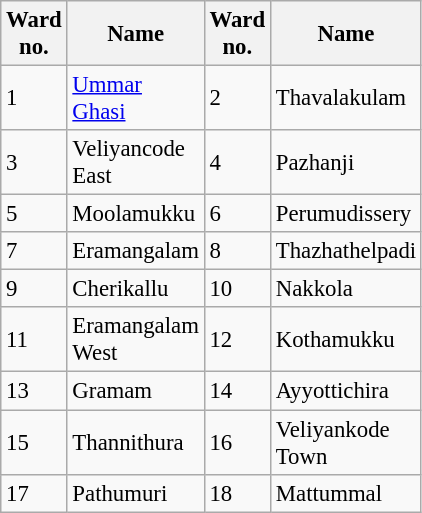<table class="wikitable sortable" style="font-size: 95%;">
<tr>
<th width="20px">Ward no.</th>
<th width="75px">Name</th>
<th width="20px">Ward no.</th>
<th width="75px">Name</th>
</tr>
<tr>
<td>1</td>
<td><a href='#'>Ummar Ghasi</a></td>
<td>2</td>
<td>Thavalakulam</td>
</tr>
<tr>
<td>3</td>
<td>Veliyancode East</td>
<td>4</td>
<td>Pazhanji</td>
</tr>
<tr>
<td>5</td>
<td>Moolamukku</td>
<td>6</td>
<td>Perumudissery</td>
</tr>
<tr>
<td>7</td>
<td>Eramangalam</td>
<td>8</td>
<td>Thazhathelpadi</td>
</tr>
<tr>
<td>9</td>
<td>Cherikallu</td>
<td>10</td>
<td>Nakkola</td>
</tr>
<tr>
<td>11</td>
<td>Eramangalam West</td>
<td>12</td>
<td>Kothamukku</td>
</tr>
<tr>
<td>13</td>
<td>Gramam</td>
<td>14</td>
<td>Ayyottichira</td>
</tr>
<tr>
<td>15</td>
<td>Thannithura</td>
<td>16</td>
<td>Veliyankode Town</td>
</tr>
<tr>
<td>17</td>
<td>Pathumuri</td>
<td>18</td>
<td>Mattummal</td>
</tr>
</table>
